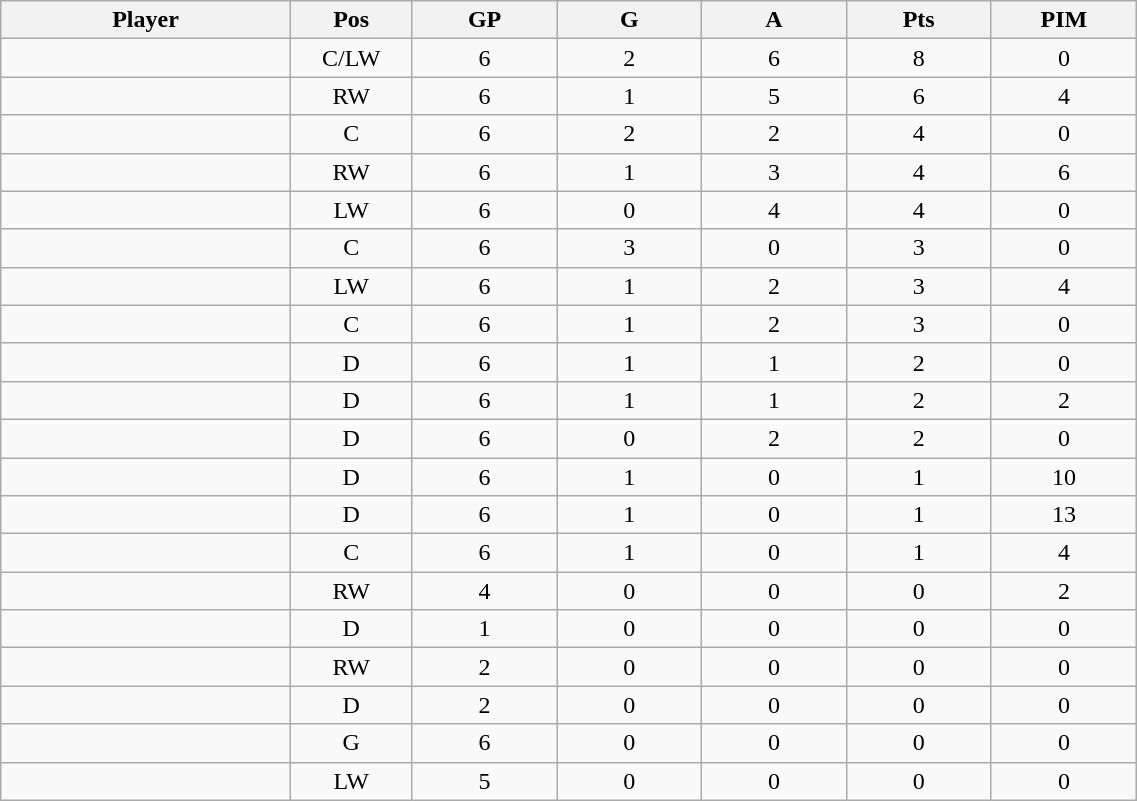<table class="wikitable sortable" width="60%">
<tr ALIGN="center">
<th bgcolor="#DDDDFF" width="10%">Player</th>
<th bgcolor="#DDDDFF" width="3%" title="Position">Pos</th>
<th bgcolor="#DDDDFF" width="5%" title="Games played">GP</th>
<th bgcolor="#DDDDFF" width="5%" title="Goals">G</th>
<th bgcolor="#DDDDFF" width="5%" title="Assists">A</th>
<th bgcolor="#DDDDFF" width="5%" title="Points">Pts</th>
<th bgcolor="#DDDDFF" width="5%" title="Penalties in Minutes">PIM</th>
</tr>
<tr align="center">
<td align="right"></td>
<td>C/LW</td>
<td>6</td>
<td>2</td>
<td>6</td>
<td>8</td>
<td>0</td>
</tr>
<tr align="center">
<td align="right"></td>
<td>RW</td>
<td>6</td>
<td>1</td>
<td>5</td>
<td>6</td>
<td>4</td>
</tr>
<tr align="center">
<td align="right"></td>
<td>C</td>
<td>6</td>
<td>2</td>
<td>2</td>
<td>4</td>
<td>0</td>
</tr>
<tr align="center">
<td align="right"></td>
<td>RW</td>
<td>6</td>
<td>1</td>
<td>3</td>
<td>4</td>
<td>6</td>
</tr>
<tr align="center">
<td align="right"></td>
<td>LW</td>
<td>6</td>
<td>0</td>
<td>4</td>
<td>4</td>
<td>0</td>
</tr>
<tr align="center">
<td align="right"></td>
<td>C</td>
<td>6</td>
<td>3</td>
<td>0</td>
<td>3</td>
<td>0</td>
</tr>
<tr align="center">
<td align="right"></td>
<td>LW</td>
<td>6</td>
<td>1</td>
<td>2</td>
<td>3</td>
<td>4</td>
</tr>
<tr align="center">
<td align="right"></td>
<td>C</td>
<td>6</td>
<td>1</td>
<td>2</td>
<td>3</td>
<td>0</td>
</tr>
<tr align="center">
<td align="right"></td>
<td>D</td>
<td>6</td>
<td>1</td>
<td>1</td>
<td>2</td>
<td>0</td>
</tr>
<tr align="center">
<td align="right"></td>
<td>D</td>
<td>6</td>
<td>1</td>
<td>1</td>
<td>2</td>
<td>2</td>
</tr>
<tr align="center">
<td align="right"></td>
<td>D</td>
<td>6</td>
<td>0</td>
<td>2</td>
<td>2</td>
<td>0</td>
</tr>
<tr align="center">
<td align="right"></td>
<td>D</td>
<td>6</td>
<td>1</td>
<td>0</td>
<td>1</td>
<td>10</td>
</tr>
<tr align="center">
<td align="right"></td>
<td>D</td>
<td>6</td>
<td>1</td>
<td>0</td>
<td>1</td>
<td>13</td>
</tr>
<tr align="center">
<td align="right"></td>
<td>C</td>
<td>6</td>
<td>1</td>
<td>0</td>
<td>1</td>
<td>4</td>
</tr>
<tr align="center">
<td align="right"></td>
<td>RW</td>
<td>4</td>
<td>0</td>
<td>0</td>
<td>0</td>
<td>2</td>
</tr>
<tr align="center">
<td align="right"></td>
<td>D</td>
<td>1</td>
<td>0</td>
<td>0</td>
<td>0</td>
<td>0</td>
</tr>
<tr align="center">
<td align="right"></td>
<td>RW</td>
<td>2</td>
<td>0</td>
<td>0</td>
<td>0</td>
<td>0</td>
</tr>
<tr align="center">
<td align="right"></td>
<td>D</td>
<td>2</td>
<td>0</td>
<td>0</td>
<td>0</td>
<td>0</td>
</tr>
<tr align="center">
<td align="right"></td>
<td>G</td>
<td>6</td>
<td>0</td>
<td>0</td>
<td>0</td>
<td>0</td>
</tr>
<tr align="center">
<td align="right"></td>
<td>LW</td>
<td>5</td>
<td>0</td>
<td>0</td>
<td>0</td>
<td>0</td>
</tr>
</table>
